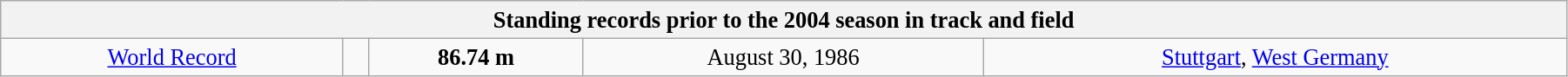<table class="wikitable" style=" text-align:center; font-size:110%;" width="95%">
<tr>
<th colspan="5">Standing records prior to the 2004 season in track and field</th>
</tr>
<tr>
<td><a href='#'>World Record</a></td>
<td></td>
<td><strong>86.74 m </strong></td>
<td>August 30, 1986</td>
<td> <a href='#'>Stuttgart</a>, <a href='#'>West Germany</a></td>
</tr>
</table>
